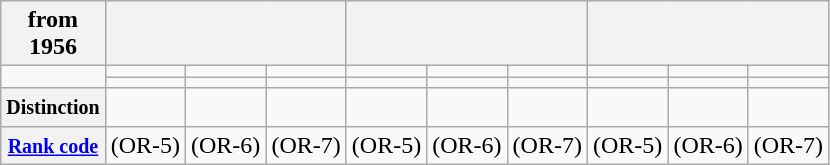<table class="wikitable">
<tr>
<th>from<br>1956</th>
<th colspan="3" scope="col"></th>
<th colspan="3" scope="col"></th>
<th colspan="4" scope="col"></th>
</tr>
<tr align="center">
<td rowspan="2"></td>
<td></td>
<td></td>
<td></td>
<td></td>
<td></td>
<td></td>
<td> </td>
<td> </td>
<td> </td>
</tr>
<tr align="center">
<td></td>
<td></td>
<td></td>
<td></td>
<td></td>
<td></td>
<td></td>
<td></td>
<td></td>
</tr>
<tr align="center">
<th scope="row"><small>Distinction</small></th>
<td></td>
<td></td>
<td></td>
<td></td>
<td></td>
<td></td>
<td></td>
<td></td>
<td></td>
</tr>
<tr align="center">
<th scope="row"><a href='#'><small>Rank code</small></a></th>
<td>(OR-5)</td>
<td>(OR-6)</td>
<td>(OR-7)</td>
<td>(OR-5)</td>
<td>(OR-6)</td>
<td>(OR-7)</td>
<td>(OR-5)</td>
<td>(OR-6)</td>
<td>(OR-7)</td>
</tr>
</table>
